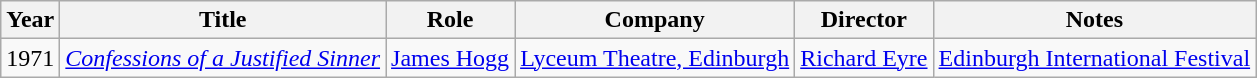<table class="wikitable">
<tr>
<th>Year</th>
<th>Title</th>
<th>Role</th>
<th>Company</th>
<th>Director</th>
<th>Notes</th>
</tr>
<tr>
<td>1971</td>
<td><em><a href='#'>Confessions of a Justified Sinner</a></em></td>
<td><a href='#'>James Hogg</a></td>
<td><a href='#'>Lyceum Theatre, Edinburgh</a></td>
<td><a href='#'>Richard Eyre</a></td>
<td><a href='#'>Edinburgh International Festival</a></td>
</tr>
</table>
